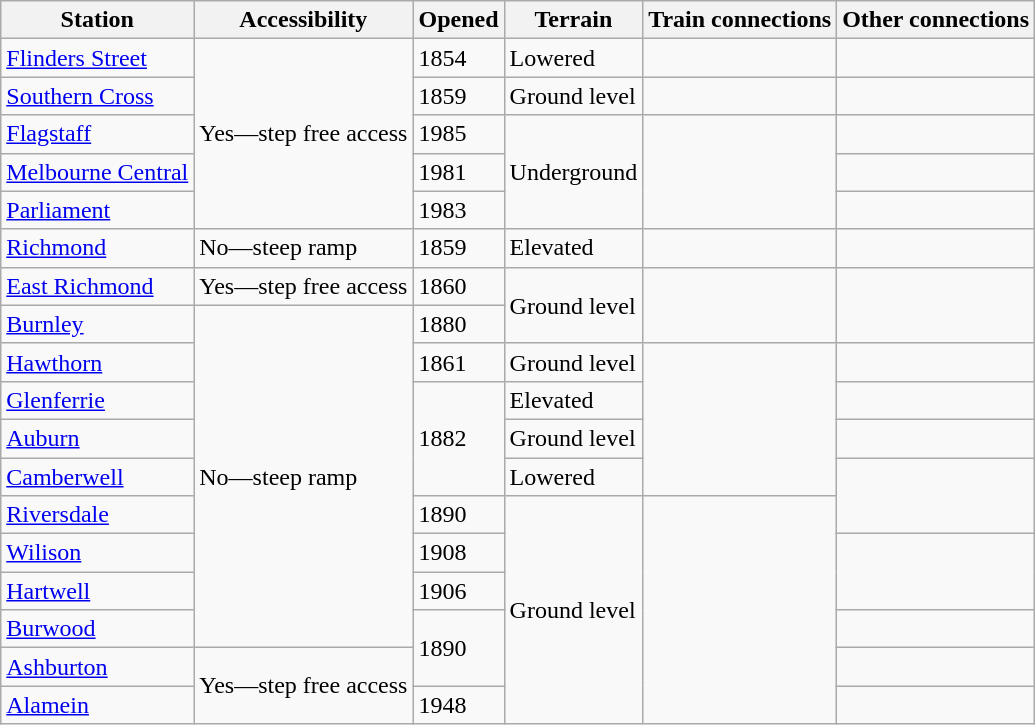<table class="wikitable">
<tr>
<th>Station</th>
<th>Accessibility</th>
<th>Opened</th>
<th>Terrain</th>
<th>Train connections</th>
<th>Other connections</th>
</tr>
<tr>
<td><a href='#'>Flinders Street</a></td>
<td rowspan="5">Yes—step free access</td>
<td>1854</td>
<td>Lowered</td>
<td></td>
<td> </td>
</tr>
<tr>
<td><a href='#'>Southern Cross</a></td>
<td>1859</td>
<td>Ground level</td>
<td></td>
<td>   </td>
</tr>
<tr>
<td><a href='#'>Flagstaff</a></td>
<td>1985</td>
<td rowspan="3">Underground</td>
<td rowspan="3"></td>
<td></td>
</tr>
<tr>
<td><a href='#'>Melbourne Central</a></td>
<td>1981</td>
<td> </td>
</tr>
<tr>
<td><a href='#'>Parliament</a></td>
<td>1983</td>
<td></td>
</tr>
<tr>
<td><a href='#'>Richmond</a></td>
<td>No—steep ramp</td>
<td>1859</td>
<td>Elevated</td>
<td></td>
<td> </td>
</tr>
<tr>
<td><a href='#'>East Richmond</a></td>
<td>Yes—step free access</td>
<td>1860</td>
<td rowspan="2">Ground level</td>
<td rowspan="2"></td>
<td rowspan="2"></td>
</tr>
<tr>
<td><a href='#'>Burnley</a></td>
<td rowspan="9">No—steep ramp</td>
<td>1880</td>
</tr>
<tr>
<td><a href='#'>Hawthorn</a></td>
<td>1861</td>
<td>Ground level</td>
<td rowspan="4"></td>
<td> </td>
</tr>
<tr>
<td><a href='#'>Glenferrie</a></td>
<td rowspan="3">1882</td>
<td>Elevated</td>
<td></td>
</tr>
<tr>
<td><a href='#'>Auburn</a></td>
<td>Ground level</td>
<td></td>
</tr>
<tr>
<td><a href='#'>Camberwell</a></td>
<td>Lowered</td>
<td rowspan="2"> </td>
</tr>
<tr>
<td><a href='#'>Riversdale</a></td>
<td>1890</td>
<td rowspan="6">Ground level</td>
<td rowspan="6"></td>
</tr>
<tr>
<td><a href='#'>Wilison</a></td>
<td>1908</td>
<td rowspan="2"></td>
</tr>
<tr>
<td><a href='#'>Hartwell</a></td>
<td>1906</td>
</tr>
<tr>
<td><a href='#'>Burwood</a></td>
<td rowspan="2">1890</td>
<td> </td>
</tr>
<tr>
<td><a href='#'>Ashburton</a></td>
<td rowspan="2">Yes—step free access</td>
<td></td>
</tr>
<tr>
<td><a href='#'>Alamein</a></td>
<td>1948</td>
<td></td>
</tr>
</table>
